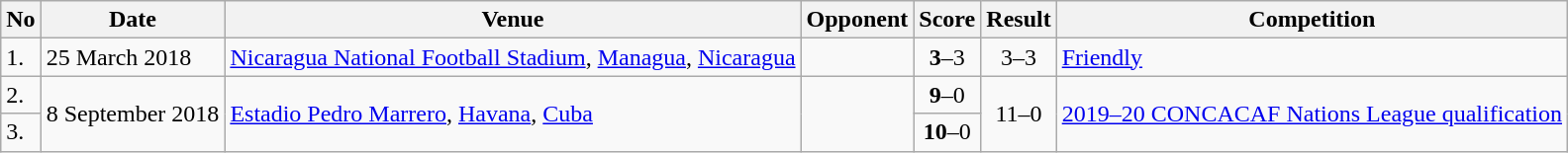<table class="wikitable" style="font-size:100%;">
<tr>
<th>No</th>
<th>Date</th>
<th>Venue</th>
<th>Opponent</th>
<th>Score</th>
<th>Result</th>
<th>Competition</th>
</tr>
<tr>
<td>1.</td>
<td>25 March 2018</td>
<td><a href='#'>Nicaragua National Football Stadium</a>, <a href='#'>Managua</a>, <a href='#'>Nicaragua</a></td>
<td></td>
<td align=center><strong>3</strong>–3</td>
<td align=center>3–3</td>
<td><a href='#'>Friendly</a></td>
</tr>
<tr>
<td>2.</td>
<td rowspan="2">8 September 2018</td>
<td rowspan="2"><a href='#'>Estadio Pedro Marrero</a>, <a href='#'>Havana</a>, <a href='#'>Cuba</a></td>
<td rowspan="2"></td>
<td align=center><strong>9</strong>–0</td>
<td rowspan="2" style="text-align:center">11–0</td>
<td rowspan="2"><a href='#'>2019–20 CONCACAF Nations League qualification</a></td>
</tr>
<tr>
<td>3.</td>
<td align=center><strong>10</strong>–0</td>
</tr>
</table>
